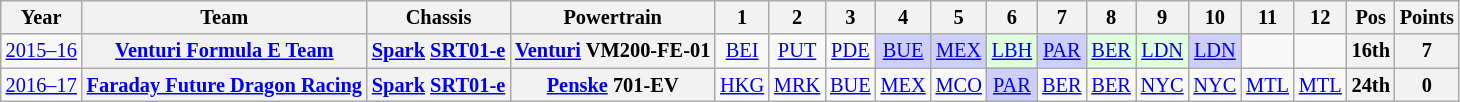<table class="wikitable" style="text-align:center; font-size:85%">
<tr>
<th>Year</th>
<th>Team</th>
<th>Chassis</th>
<th>Powertrain</th>
<th>1</th>
<th>2</th>
<th>3</th>
<th>4</th>
<th>5</th>
<th>6</th>
<th>7</th>
<th>8</th>
<th>9</th>
<th>10</th>
<th>11</th>
<th>12</th>
<th>Pos</th>
<th>Points</th>
</tr>
<tr>
<td nowrap><a href='#'>2015–16</a></td>
<th nowrap><a href='#'>Venturi Formula E Team</a></th>
<th nowrap><a href='#'>Spark</a> <a href='#'>SRT01-e</a></th>
<th nowrap><a href='#'>Venturi</a> VM200-FE-01</th>
<td><a href='#'>BEI</a></td>
<td><a href='#'>PUT</a></td>
<td><a href='#'>PDE</a></td>
<td style="background:#CFCFFF;"><a href='#'>BUE</a><br></td>
<td style="background:#CFCFFF;"><a href='#'>MEX</a><br></td>
<td style="background:#DFFFDF;"><a href='#'>LBH</a><br></td>
<td style="background:#CFCFFF;"><a href='#'>PAR</a><br></td>
<td style="background:#DFFFDF;"><a href='#'>BER</a><br></td>
<td style="background:#DFFFDF;"><a href='#'>LDN</a><br></td>
<td style="background:#CFCFFF;"><a href='#'>LDN</a><br></td>
<td></td>
<td></td>
<th>16th</th>
<th>7</th>
</tr>
<tr>
<td nowrap><a href='#'>2016–17</a></td>
<th nowrap><a href='#'>Faraday Future Dragon Racing</a></th>
<th nowrap><a href='#'>Spark</a> <a href='#'>SRT01-e</a></th>
<th nowrap><a href='#'>Penske</a> 701-EV</th>
<td><a href='#'>HKG</a></td>
<td><a href='#'>MRK</a></td>
<td><a href='#'>BUE</a></td>
<td><a href='#'>MEX</a></td>
<td><a href='#'>MCO</a></td>
<td style="background:#CFCFFF;"><a href='#'>PAR</a><br></td>
<td><a href='#'>BER</a></td>
<td><a href='#'>BER</a></td>
<td><a href='#'>NYC</a></td>
<td><a href='#'>NYC</a></td>
<td><a href='#'>MTL</a></td>
<td><a href='#'>MTL</a></td>
<th>24th</th>
<th>0</th>
</tr>
</table>
